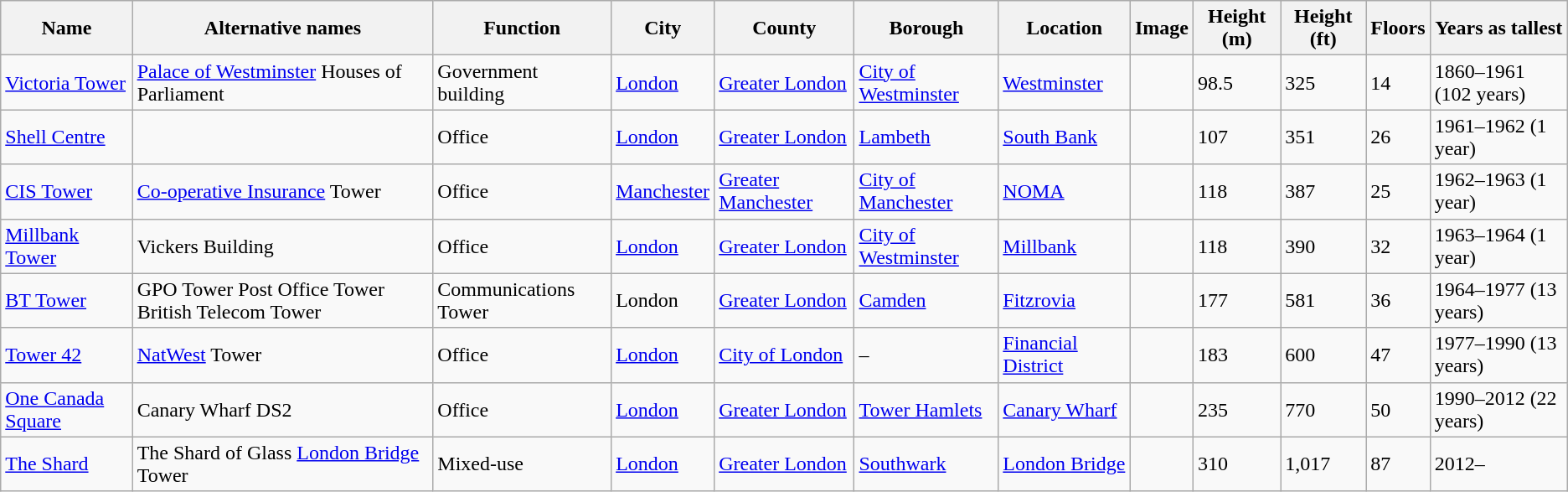<table class="wikitable sortable">
<tr>
<th>Name<br></th>
<th class="unsortable">Alternative names<br></th>
<th>Function<br></th>
<th>City<br></th>
<th>County<br></th>
<th>Borough<br></th>
<th>Location<br></th>
<th class="unsortable">Image</th>
<th>Height (m)<br></th>
<th>Height (ft)<br></th>
<th>Floors<br></th>
<th>Years as tallest<br></th>
</tr>
<tr>
<td><a href='#'>Victoria Tower</a></td>
<td><a href='#'>Palace of Westminster</a> Houses of Parliament</td>
<td>Government building</td>
<td><a href='#'>London</a></td>
<td><a href='#'>Greater London</a></td>
<td><a href='#'>City of Westminster</a></td>
<td><a href='#'>Westminster</a></td>
<td></td>
<td>98.5</td>
<td>325</td>
<td>14</td>
<td>1860–1961 (102 years)</td>
</tr>
<tr>
<td><a href='#'>Shell Centre</a></td>
<td></td>
<td>Office</td>
<td><a href='#'>London</a></td>
<td><a href='#'>Greater London</a></td>
<td><a href='#'>Lambeth</a></td>
<td><a href='#'>South Bank</a></td>
<td></td>
<td>107</td>
<td>351</td>
<td>26</td>
<td>1961–1962 (1 year)</td>
</tr>
<tr>
<td><a href='#'>CIS Tower</a></td>
<td><a href='#'>Co-operative Insurance</a> Tower</td>
<td>Office</td>
<td><a href='#'>Manchester</a></td>
<td><a href='#'>Greater Manchester</a></td>
<td><a href='#'>City of Manchester</a></td>
<td><a href='#'>NOMA</a></td>
<td></td>
<td>118</td>
<td>387</td>
<td>25</td>
<td>1962–1963 (1 year)</td>
</tr>
<tr>
<td><a href='#'>Millbank Tower</a></td>
<td>Vickers Building</td>
<td>Office</td>
<td><a href='#'>London</a></td>
<td><a href='#'>Greater London</a></td>
<td><a href='#'>City of Westminster</a></td>
<td><a href='#'>Millbank</a></td>
<td></td>
<td>118</td>
<td>390</td>
<td>32</td>
<td>1963–1964 (1 year)</td>
</tr>
<tr>
<td><a href='#'>BT Tower</a></td>
<td>GPO Tower Post Office Tower British Telecom Tower</td>
<td>Communications Tower</td>
<td>London</td>
<td><a href='#'>Greater London</a></td>
<td><a href='#'>Camden</a></td>
<td><a href='#'>Fitzrovia</a></td>
<td></td>
<td>177</td>
<td>581</td>
<td>36</td>
<td>1964–1977 (13 years)</td>
</tr>
<tr>
<td><a href='#'>Tower 42</a></td>
<td><a href='#'>NatWest</a> Tower</td>
<td>Office</td>
<td><a href='#'>London</a></td>
<td><a href='#'>City of London</a></td>
<td>–</td>
<td><a href='#'>Financial District</a></td>
<td></td>
<td>183</td>
<td>600</td>
<td>47</td>
<td>1977–1990 (13 years)</td>
</tr>
<tr>
<td><a href='#'>One Canada Square</a></td>
<td>Canary Wharf DS2</td>
<td>Office</td>
<td><a href='#'>London</a></td>
<td><a href='#'>Greater London</a></td>
<td><a href='#'>Tower Hamlets</a></td>
<td><a href='#'>Canary Wharf</a></td>
<td></td>
<td>235</td>
<td>770</td>
<td>50</td>
<td>1990–2012 (22 years)</td>
</tr>
<tr>
<td><a href='#'>The Shard</a></td>
<td>The Shard of Glass <a href='#'>London Bridge</a> Tower</td>
<td>Mixed-use</td>
<td><a href='#'>London</a></td>
<td><a href='#'>Greater London</a></td>
<td><a href='#'>Southwark</a></td>
<td><a href='#'>London Bridge</a></td>
<td></td>
<td>310</td>
<td>1,017</td>
<td>87</td>
<td>2012–</td>
</tr>
</table>
